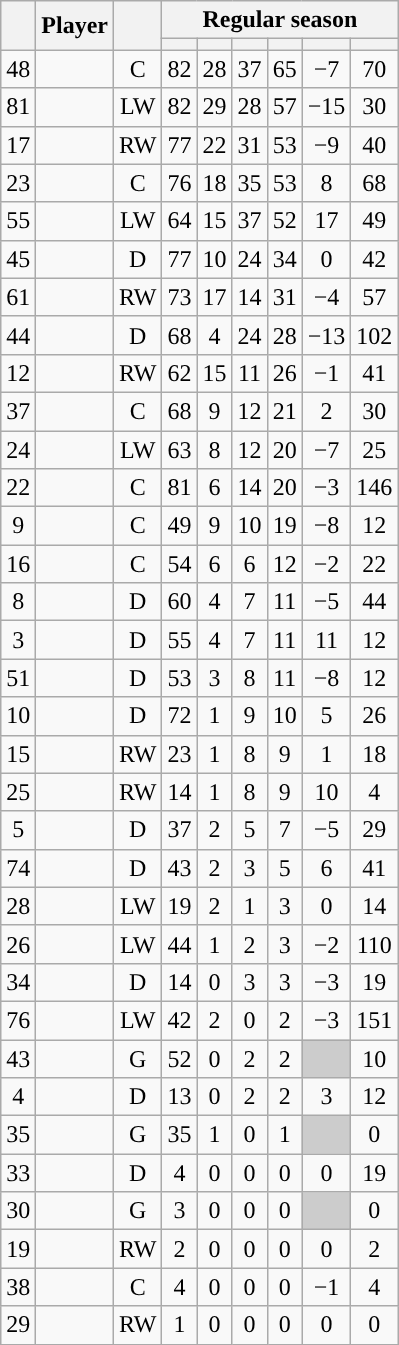<table class="wikitable sortable plainrowheaders" style="text-align:center;">
<tr>
<th scope="col" data-sort-type="number" rowspan="2"></th>
<th scope="col" rowspan="2">Player</th>
<th scope="col" rowspan="2"></th>
<th scope=colgroup colspan=6>Regular season</th>
</tr>
<tr>
<th scope="col" data-sort-type="number"></th>
<th scope="col" data-sort-type="number"></th>
<th scope="col" data-sort-type="number"></th>
<th scope="col" data-sort-type="number"></th>
<th scope="col" data-sort-type="number"></th>
<th scope="col" data-sort-type="number"></th>
</tr>
<tr>
<td scope="row">48</td>
<td align="left"></td>
<td>C</td>
<td>82</td>
<td>28</td>
<td>37</td>
<td>65</td>
<td>−7</td>
<td>70</td>
</tr>
<tr>
<td scope="row">81</td>
<td align="left"></td>
<td>LW</td>
<td>82</td>
<td>29</td>
<td>28</td>
<td>57</td>
<td>−15</td>
<td>30</td>
</tr>
<tr>
<td scope="row">17</td>
<td align="left"></td>
<td>RW</td>
<td>77</td>
<td>22</td>
<td>31</td>
<td>53</td>
<td>−9</td>
<td>40</td>
</tr>
<tr>
<td scope="row">23</td>
<td align="left"></td>
<td>C</td>
<td>76</td>
<td>18</td>
<td>35</td>
<td>53</td>
<td>8</td>
<td>68</td>
</tr>
<tr>
<td scope="row">55</td>
<td align="left"></td>
<td>LW</td>
<td>64</td>
<td>15</td>
<td>37</td>
<td>52</td>
<td>17</td>
<td>49</td>
</tr>
<tr>
<td scope="row">45</td>
<td align="left"></td>
<td>D</td>
<td>77</td>
<td>10</td>
<td>24</td>
<td>34</td>
<td>0</td>
<td>42</td>
</tr>
<tr>
<td scope="row">61</td>
<td align="left"></td>
<td>RW</td>
<td>73</td>
<td>17</td>
<td>14</td>
<td>31</td>
<td>−4</td>
<td>57</td>
</tr>
<tr>
<td scope="row">44</td>
<td align="left"></td>
<td>D</td>
<td>68</td>
<td>4</td>
<td>24</td>
<td>28</td>
<td>−13</td>
<td>102</td>
</tr>
<tr>
<td scope="row">12</td>
<td align="left"></td>
<td>RW</td>
<td>62</td>
<td>15</td>
<td>11</td>
<td>26</td>
<td>−1</td>
<td>41</td>
</tr>
<tr>
<td scope="row">37</td>
<td align="left"></td>
<td>C</td>
<td>68</td>
<td>9</td>
<td>12</td>
<td>21</td>
<td>2</td>
<td>30</td>
</tr>
<tr>
<td scope="row">24</td>
<td align="left"></td>
<td>LW</td>
<td>63</td>
<td>8</td>
<td>12</td>
<td>20</td>
<td>−7</td>
<td>25</td>
</tr>
<tr>
<td scope="row">22</td>
<td align="left"></td>
<td>C</td>
<td>81</td>
<td>6</td>
<td>14</td>
<td>20</td>
<td>−3</td>
<td>146</td>
</tr>
<tr>
<td scope="row">9</td>
<td align="left"></td>
<td>C</td>
<td>49</td>
<td>9</td>
<td>10</td>
<td>19</td>
<td>−8</td>
<td>12</td>
</tr>
<tr>
<td scope="row">16</td>
<td align="left"></td>
<td>C</td>
<td>54</td>
<td>6</td>
<td>6</td>
<td>12</td>
<td>−2</td>
<td>22</td>
</tr>
<tr>
<td scope="row">8</td>
<td align="left"></td>
<td>D</td>
<td>60</td>
<td>4</td>
<td>7</td>
<td>11</td>
<td>−5</td>
<td>44</td>
</tr>
<tr>
<td scope="row">3</td>
<td align="left"></td>
<td>D</td>
<td>55</td>
<td>4</td>
<td>7</td>
<td>11</td>
<td>11</td>
<td>12</td>
</tr>
<tr>
<td scope="row">51</td>
<td align="left"></td>
<td>D</td>
<td>53</td>
<td>3</td>
<td>8</td>
<td>11</td>
<td>−8</td>
<td>12</td>
</tr>
<tr>
<td scope="row">10</td>
<td align="left"></td>
<td>D</td>
<td>72</td>
<td>1</td>
<td>9</td>
<td>10</td>
<td>5</td>
<td>26</td>
</tr>
<tr>
<td scope="row">15</td>
<td align="left"></td>
<td>RW</td>
<td>23</td>
<td>1</td>
<td>8</td>
<td>9</td>
<td>1</td>
<td>18</td>
</tr>
<tr>
<td scope="row">25</td>
<td align="left"></td>
<td>RW</td>
<td>14</td>
<td>1</td>
<td>8</td>
<td>9</td>
<td>10</td>
<td>4</td>
</tr>
<tr>
<td scope="row">5</td>
<td align="left"></td>
<td>D</td>
<td>37</td>
<td>2</td>
<td>5</td>
<td>7</td>
<td>−5</td>
<td>29</td>
</tr>
<tr>
<td scope="row">74</td>
<td align="left"></td>
<td>D</td>
<td>43</td>
<td>2</td>
<td>3</td>
<td>5</td>
<td>6</td>
<td>41</td>
</tr>
<tr>
<td scope="row">28</td>
<td align="left"></td>
<td>LW</td>
<td>19</td>
<td>2</td>
<td>1</td>
<td>3</td>
<td>0</td>
<td>14</td>
</tr>
<tr>
<td scope="row">26</td>
<td align="left"></td>
<td>LW</td>
<td>44</td>
<td>1</td>
<td>2</td>
<td>3</td>
<td>−2</td>
<td>110</td>
</tr>
<tr>
<td scope="row">34</td>
<td align="left"></td>
<td>D</td>
<td>14</td>
<td>0</td>
<td>3</td>
<td>3</td>
<td>−3</td>
<td>19</td>
</tr>
<tr>
<td scope="row">76</td>
<td align="left"></td>
<td>LW</td>
<td>42</td>
<td>2</td>
<td>0</td>
<td>2</td>
<td>−3</td>
<td>151</td>
</tr>
<tr>
<td scope="row">43</td>
<td align="left"></td>
<td>G</td>
<td>52</td>
<td>0</td>
<td>2</td>
<td>2</td>
<td style="background:#ccc"></td>
<td>10</td>
</tr>
<tr>
<td scope="row">4</td>
<td align="left"></td>
<td>D</td>
<td>13</td>
<td>0</td>
<td>2</td>
<td>2</td>
<td>3</td>
<td>12</td>
</tr>
<tr>
<td scope="row">35</td>
<td align="left"></td>
<td>G</td>
<td>35</td>
<td>1</td>
<td>0</td>
<td>1</td>
<td style="background:#ccc"></td>
<td>0</td>
</tr>
<tr>
<td scope="row">33</td>
<td align="left"></td>
<td>D</td>
<td>4</td>
<td>0</td>
<td>0</td>
<td>0</td>
<td>0</td>
<td>19</td>
</tr>
<tr>
<td scope="row">30</td>
<td align="left"></td>
<td>G</td>
<td>3</td>
<td>0</td>
<td>0</td>
<td>0</td>
<td style="background:#ccc"></td>
<td>0</td>
</tr>
<tr>
<td scope="row">19</td>
<td align="left"></td>
<td>RW</td>
<td>2</td>
<td>0</td>
<td>0</td>
<td>0</td>
<td>0</td>
<td>2</td>
</tr>
<tr>
<td scope="row">38</td>
<td align="left"></td>
<td>C</td>
<td>4</td>
<td>0</td>
<td>0</td>
<td>0</td>
<td>−1</td>
<td>4</td>
</tr>
<tr>
<td scope="row">29</td>
<td align="left"></td>
<td>RW</td>
<td>1</td>
<td>0</td>
<td>0</td>
<td>0</td>
<td>0</td>
<td>0</td>
</tr>
</table>
